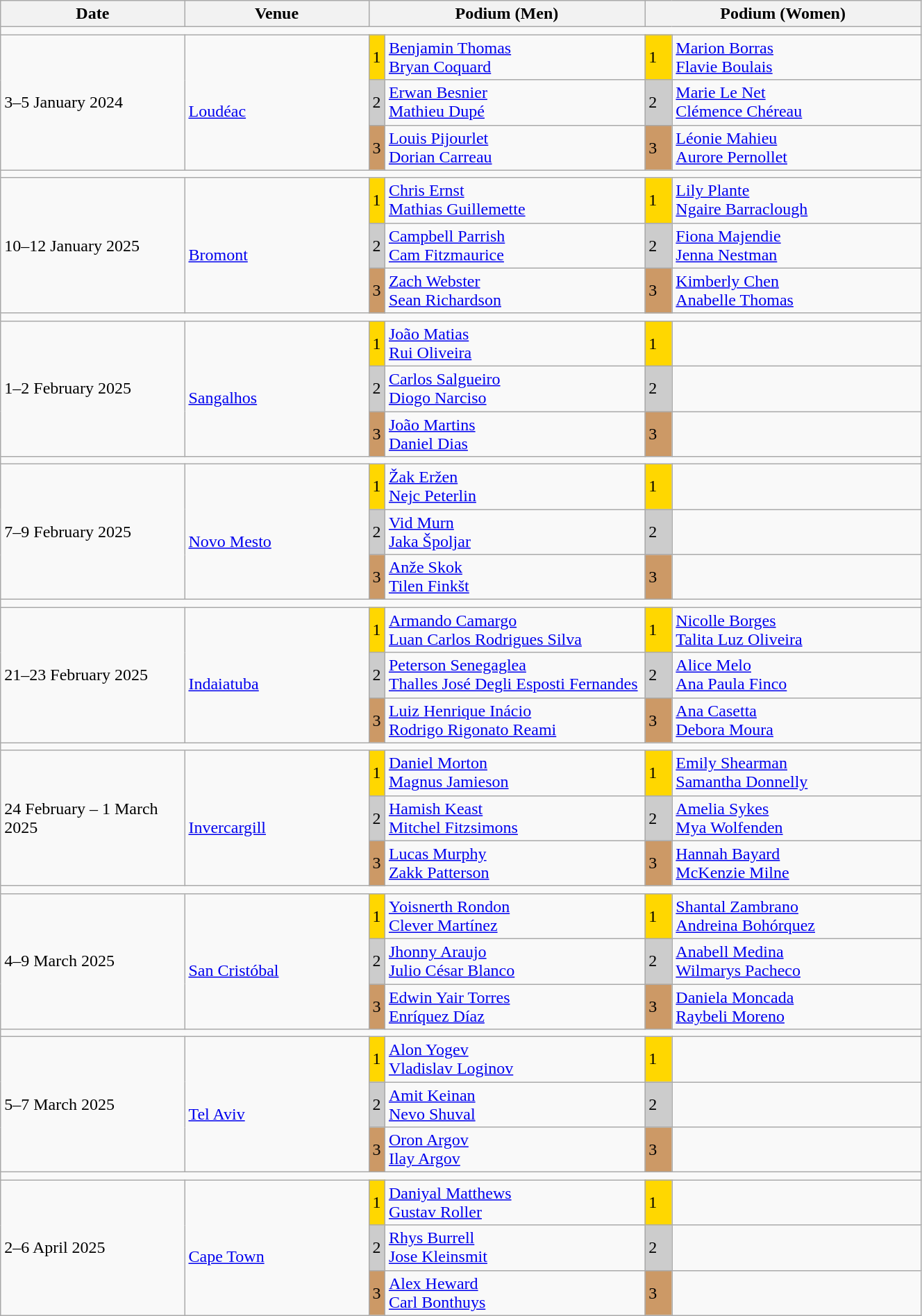<table class="wikitable" width=70%>
<tr>
<th>Date</th>
<th width=20%>Venue</th>
<th colspan=2 width=30%>Podium (Men)</th>
<th colspan=2 width=30%>Podium (Women)</th>
</tr>
<tr>
<td colspan=6></td>
</tr>
<tr>
<td rowspan=3>3–5 January 2024</td>
<td rowspan=3><br><a href='#'>Loudéac</a></td>
<td bgcolor=FFD700>1</td>
<td><a href='#'>Benjamin Thomas</a><br><a href='#'>Bryan Coquard</a></td>
<td bgcolor=FFD700>1</td>
<td><a href='#'>Marion Borras</a><br><a href='#'>Flavie Boulais</a></td>
</tr>
<tr>
<td bgcolor=CCCCCC>2</td>
<td><a href='#'>Erwan Besnier</a><br><a href='#'>Mathieu Dupé</a></td>
<td bgcolor=CCCCCC>2</td>
<td><a href='#'>Marie Le Net</a><br><a href='#'>Clémence Chéreau</a></td>
</tr>
<tr>
<td bgcolor=CC9966>3</td>
<td><a href='#'>Louis Pijourlet</a><br><a href='#'>Dorian Carreau</a></td>
<td bgcolor=CC9966>3</td>
<td><a href='#'>Léonie Mahieu</a><br><a href='#'>Aurore Pernollet</a></td>
</tr>
<tr>
<td colspan=6></td>
</tr>
<tr>
<td rowspan=3>10–12 January 2025</td>
<td rowspan=3><br><a href='#'>Bromont</a></td>
<td bgcolor=FFD700>1</td>
<td><a href='#'>Chris Ernst</a><br><a href='#'>Mathias Guillemette</a></td>
<td bgcolor=FFD700>1</td>
<td><a href='#'>Lily Plante</a><br><a href='#'>Ngaire Barraclough</a></td>
</tr>
<tr>
<td bgcolor=CCCCCC>2</td>
<td><a href='#'>Campbell Parrish</a><br><a href='#'>Cam Fitzmaurice</a></td>
<td bgcolor=CCCCCC>2</td>
<td><a href='#'>Fiona Majendie</a><br><a href='#'>Jenna Nestman</a></td>
</tr>
<tr>
<td bgcolor=CC9966>3</td>
<td><a href='#'>Zach Webster</a><br><a href='#'>Sean Richardson</a></td>
<td bgcolor=CC9966>3</td>
<td><a href='#'>Kimberly Chen</a><br><a href='#'>Anabelle Thomas</a></td>
</tr>
<tr>
<td colspan=6></td>
</tr>
<tr>
<td rowspan=3>1–2 February 2025</td>
<td rowspan=3><br><a href='#'>Sangalhos</a></td>
<td bgcolor=FFD700>1</td>
<td><a href='#'>João Matias</a><br><a href='#'>Rui Oliveira</a></td>
<td bgcolor=FFD700>1</td>
<td><br></td>
</tr>
<tr>
<td bgcolor=CCCCCC>2</td>
<td><a href='#'>Carlos Salgueiro</a><br><a href='#'>Diogo Narciso</a></td>
<td bgcolor=CCCCCC>2</td>
<td><br></td>
</tr>
<tr>
<td bgcolor=CC9966>3</td>
<td><a href='#'>João Martins</a><br><a href='#'>Daniel Dias</a></td>
<td bgcolor=CC9966>3</td>
<td><br></td>
</tr>
<tr>
<td colspan=6></td>
</tr>
<tr>
<td rowspan=3>7–9 February 2025</td>
<td rowspan=3><br><a href='#'>Novo Mesto</a></td>
<td bgcolor=FFD700>1</td>
<td><a href='#'>Žak Eržen</a><br><a href='#'>Nejc Peterlin</a></td>
<td bgcolor=FFD700>1</td>
<td><br></td>
</tr>
<tr>
<td bgcolor=CCCCCC>2</td>
<td><a href='#'>Vid Murn</a><br><a href='#'>Jaka Špoljar</a></td>
<td bgcolor=CCCCCC>2</td>
<td><br></td>
</tr>
<tr>
<td bgcolor=CC9966>3</td>
<td><a href='#'>Anže Skok</a><br><a href='#'>Tilen Finkšt</a></td>
<td bgcolor=CC9966>3</td>
<td><br></td>
</tr>
<tr>
<td colspan=6></td>
</tr>
<tr>
<td rowspan=3>21–23 February 2025</td>
<td rowspan=3><br><a href='#'>Indaiatuba</a></td>
<td bgcolor=FFD700>1</td>
<td><a href='#'>Armando Camargo</a><br><a href='#'>Luan Carlos Rodrigues Silva</a></td>
<td bgcolor=FFD700>1</td>
<td><a href='#'>Nicolle Borges</a><br><a href='#'>Talita Luz Oliveira</a></td>
</tr>
<tr>
<td bgcolor=CCCCCC>2</td>
<td><a href='#'>Peterson Senegaglea</a><br><a href='#'>Thalles José Degli Esposti Fernandes</a></td>
<td bgcolor=CCCCCC>2</td>
<td><a href='#'>Alice Melo</a><br><a href='#'>Ana Paula Finco</a></td>
</tr>
<tr>
<td bgcolor=CC9966>3</td>
<td><a href='#'>Luiz Henrique Inácio</a><br><a href='#'>Rodrigo Rigonato Reami</a></td>
<td bgcolor=CC9966>3</td>
<td><a href='#'>Ana Casetta</a><br><a href='#'>Debora Moura</a></td>
</tr>
<tr>
<td colspan=6></td>
</tr>
<tr>
<td rowspan=3>24 February – 1 March 2025</td>
<td rowspan=3><br><a href='#'>Invercargill</a></td>
<td bgcolor=FFD700>1</td>
<td><a href='#'>Daniel Morton</a><br><a href='#'>Magnus Jamieson</a></td>
<td bgcolor=FFD700>1</td>
<td><a href='#'>Emily Shearman</a><br><a href='#'>Samantha Donnelly</a></td>
</tr>
<tr>
<td bgcolor=CCCCCC>2</td>
<td><a href='#'>Hamish Keast</a><br><a href='#'>Mitchel Fitzsimons</a></td>
<td bgcolor=CCCCCC>2</td>
<td><a href='#'>Amelia Sykes</a><br><a href='#'>Mya Wolfenden</a></td>
</tr>
<tr>
<td bgcolor=CC9966>3</td>
<td><a href='#'>Lucas Murphy</a><br><a href='#'>Zakk Patterson</a></td>
<td bgcolor=CC9966>3</td>
<td><a href='#'>Hannah Bayard</a><br><a href='#'>McKenzie Milne</a></td>
</tr>
<tr>
<td colspan=6></td>
</tr>
<tr>
<td rowspan=3>4–9 March 2025</td>
<td rowspan=3><br><a href='#'>San Cristóbal</a></td>
<td bgcolor=FFD700>1</td>
<td><a href='#'>Yoisnerth Rondon</a><br><a href='#'>Clever Martínez</a></td>
<td bgcolor=FFD700>1</td>
<td><a href='#'>Shantal Zambrano</a><br><a href='#'>Andreina Bohórquez</a></td>
</tr>
<tr>
<td bgcolor=CCCCCC>2</td>
<td><a href='#'>Jhonny Araujo</a><br><a href='#'>Julio César Blanco</a></td>
<td bgcolor=CCCCCC>2</td>
<td><a href='#'>Anabell Medina</a><br><a href='#'>Wilmarys Pacheco</a></td>
</tr>
<tr>
<td bgcolor=CC9966>3</td>
<td><a href='#'>Edwin Yair Torres</a><br><a href='#'>Enríquez Díaz</a></td>
<td bgcolor=CC9966>3</td>
<td><a href='#'>Daniela Moncada</a><br><a href='#'>Raybeli Moreno</a></td>
</tr>
<tr>
<td colspan=6></td>
</tr>
<tr>
<td rowspan=3>5–7 March 2025</td>
<td rowspan=3><br><a href='#'>Tel Aviv</a></td>
<td bgcolor=FFD700>1</td>
<td><a href='#'>Alon Yogev</a><br><a href='#'>Vladislav Loginov</a></td>
<td bgcolor=FFD700>1</td>
<td></td>
</tr>
<tr>
<td bgcolor=CCCCCC>2</td>
<td><a href='#'>Amit Keinan</a><br><a href='#'>Nevo Shuval</a></td>
<td bgcolor=CCCCCC>2</td>
<td></td>
</tr>
<tr>
<td bgcolor=CC9966>3</td>
<td><a href='#'>Oron Argov</a><br><a href='#'>Ilay Argov</a></td>
<td bgcolor=CC9966>3</td>
<td></td>
</tr>
<tr>
<td colspan=6></td>
</tr>
<tr>
<td rowspan=3>2–6 April 2025</td>
<td rowspan=3><br><a href='#'>Cape Town</a></td>
<td bgcolor=FFD700>1</td>
<td><a href='#'>Daniyal Matthews</a><br><a href='#'>Gustav Roller</a></td>
<td bgcolor=FFD700>1</td>
<td></td>
</tr>
<tr>
<td bgcolor=CCCCCC>2</td>
<td><a href='#'>Rhys Burrell</a><br><a href='#'>Jose Kleinsmit</a></td>
<td bgcolor=CCCCCC>2</td>
<td></td>
</tr>
<tr>
<td bgcolor=CC9966>3</td>
<td><a href='#'>Alex Heward</a><br><a href='#'>Carl Bonthuys</a></td>
<td bgcolor=CC9966>3</td>
<td></td>
</tr>
</table>
